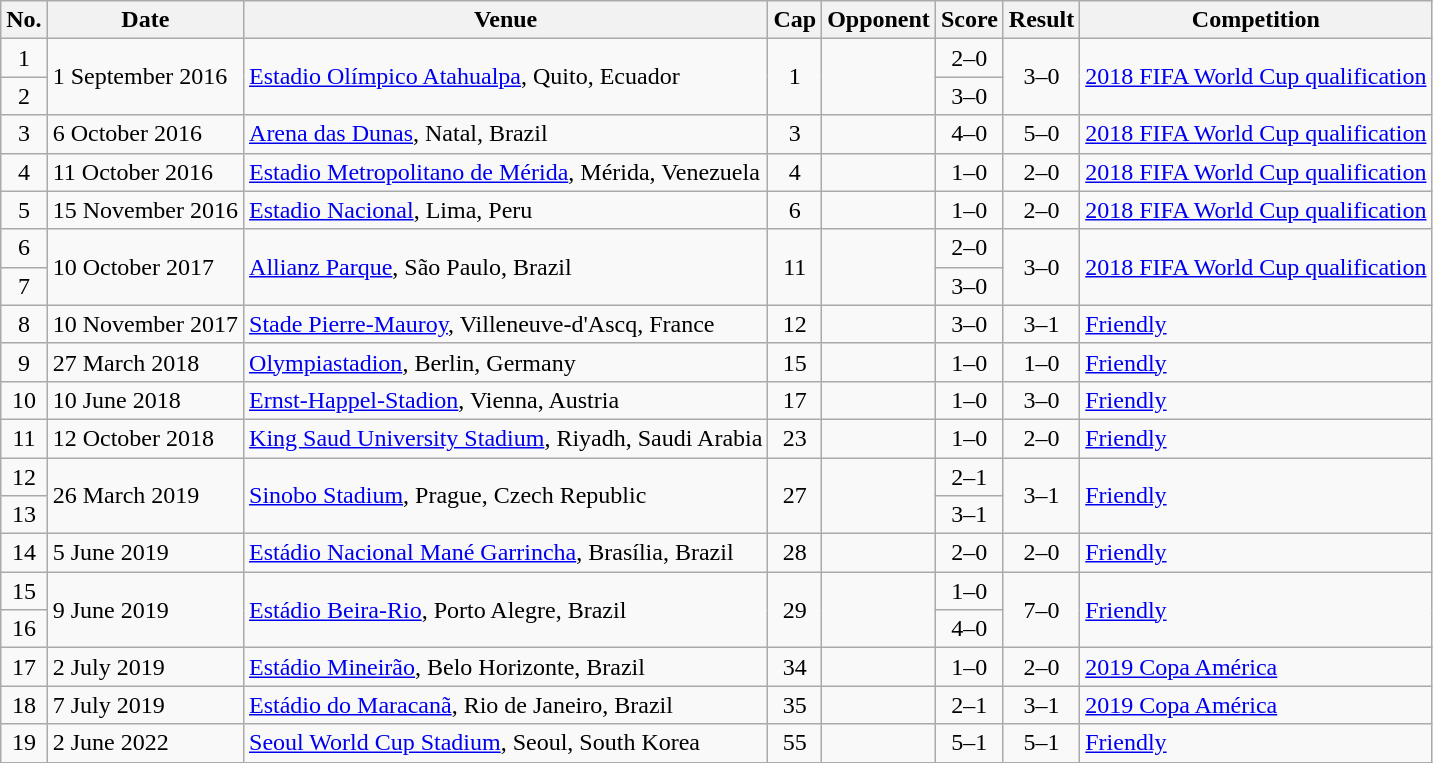<table class="wikitable sortable">
<tr>
<th scope=col>No.</th>
<th scope=col>Date</th>
<th scope=col>Venue</th>
<th scope=col>Cap</th>
<th scope=col>Opponent</th>
<th scope=col>Score</th>
<th scope=col>Result</th>
<th scope=col>Competition</th>
</tr>
<tr>
<td align=center>1</td>
<td rowspan=2>1 September 2016</td>
<td rowspan=2><a href='#'>Estadio Olímpico Atahualpa</a>, Quito, Ecuador</td>
<td rowspan=2 align=center>1</td>
<td rowspan=2></td>
<td align=center>2–0</td>
<td rowspan=2 align=center>3–0</td>
<td rowspan=2><a href='#'>2018 FIFA World Cup qualification</a></td>
</tr>
<tr>
<td align=center>2</td>
<td align=center>3–0</td>
</tr>
<tr>
<td align=center>3</td>
<td>6 October 2016</td>
<td><a href='#'>Arena das Dunas</a>, Natal, Brazil</td>
<td align=center>3</td>
<td></td>
<td align=center>4–0</td>
<td align=center>5–0</td>
<td><a href='#'>2018 FIFA World Cup qualification</a></td>
</tr>
<tr>
<td align=center>4</td>
<td>11 October 2016</td>
<td><a href='#'>Estadio Metropolitano de Mérida</a>, Mérida, Venezuela</td>
<td align=center>4</td>
<td></td>
<td align=center>1–0</td>
<td align=center>2–0</td>
<td><a href='#'>2018 FIFA World Cup qualification</a></td>
</tr>
<tr>
<td align=center>5</td>
<td>15 November 2016</td>
<td><a href='#'>Estadio Nacional</a>, Lima, Peru</td>
<td align=center>6</td>
<td></td>
<td align=center>1–0</td>
<td align=center>2–0</td>
<td><a href='#'>2018 FIFA World Cup qualification</a></td>
</tr>
<tr>
<td align=center>6</td>
<td rowspan=2>10 October 2017</td>
<td rowspan=2><a href='#'>Allianz Parque</a>, São Paulo, Brazil</td>
<td rowspan=2 align=center>11</td>
<td rowspan=2></td>
<td align=center>2–0</td>
<td rowspan=2 align=center>3–0</td>
<td rowspan=2><a href='#'>2018 FIFA World Cup qualification</a></td>
</tr>
<tr>
<td align=center>7</td>
<td align=center>3–0</td>
</tr>
<tr>
<td align=center>8</td>
<td>10 November 2017</td>
<td><a href='#'>Stade Pierre-Mauroy</a>, Villeneuve-d'Ascq, France</td>
<td align=center>12</td>
<td></td>
<td align=center>3–0</td>
<td align=center>3–1</td>
<td><a href='#'>Friendly</a></td>
</tr>
<tr>
<td align=center>9</td>
<td>27 March 2018</td>
<td><a href='#'>Olympiastadion</a>, Berlin, Germany</td>
<td align=center>15</td>
<td></td>
<td align=center>1–0</td>
<td align=center>1–0</td>
<td><a href='#'>Friendly</a></td>
</tr>
<tr>
<td align=center>10</td>
<td>10 June 2018</td>
<td><a href='#'>Ernst-Happel-Stadion</a>, Vienna, Austria</td>
<td align=center>17</td>
<td></td>
<td align=center>1–0</td>
<td align=center>3–0</td>
<td><a href='#'>Friendly</a></td>
</tr>
<tr>
<td align=center>11</td>
<td>12 October 2018</td>
<td><a href='#'>King Saud University Stadium</a>, Riyadh, Saudi Arabia</td>
<td align=center>23</td>
<td></td>
<td align=center>1–0</td>
<td align=center>2–0</td>
<td><a href='#'>Friendly</a></td>
</tr>
<tr>
<td align=center>12</td>
<td rowspan=2>26 March 2019</td>
<td rowspan=2><a href='#'>Sinobo Stadium</a>, Prague, Czech Republic</td>
<td rowspan=2 align=center>27</td>
<td rowspan=2></td>
<td align=center>2–1</td>
<td rowspan=2 align=center>3–1</td>
<td rowspan=2><a href='#'>Friendly</a></td>
</tr>
<tr>
<td align=center>13</td>
<td align=center>3–1</td>
</tr>
<tr>
<td align=center>14</td>
<td>5 June 2019</td>
<td><a href='#'>Estádio Nacional Mané Garrincha</a>, Brasília, Brazil</td>
<td align=center>28</td>
<td></td>
<td align=center>2–0</td>
<td align=center>2–0</td>
<td><a href='#'>Friendly</a></td>
</tr>
<tr>
<td align=center>15</td>
<td rowspan=2>9 June 2019</td>
<td rowspan=2><a href='#'>Estádio Beira-Rio</a>, Porto Alegre, Brazil</td>
<td rowspan=2 align=center>29</td>
<td rowspan=2></td>
<td align=center>1–0</td>
<td rowspan=2 align=center>7–0</td>
<td rowspan=2><a href='#'>Friendly</a></td>
</tr>
<tr>
<td align=center>16</td>
<td align=center>4–0</td>
</tr>
<tr>
<td align=center>17</td>
<td>2 July 2019</td>
<td><a href='#'>Estádio Mineirão</a>, Belo Horizonte, Brazil</td>
<td align=center>34</td>
<td></td>
<td align=center>1–0</td>
<td align=center>2–0</td>
<td><a href='#'>2019 Copa América</a></td>
</tr>
<tr>
<td align=center>18</td>
<td>7 July 2019</td>
<td><a href='#'>Estádio do Maracanã</a>, Rio de Janeiro, Brazil</td>
<td align=center>35</td>
<td></td>
<td align=center>2–1</td>
<td align=center>3–1</td>
<td><a href='#'>2019 Copa América</a></td>
</tr>
<tr>
<td align=center>19</td>
<td>2 June 2022</td>
<td><a href='#'>Seoul World Cup Stadium</a>, Seoul, South Korea</td>
<td align=center>55</td>
<td></td>
<td align=center>5–1</td>
<td align=center>5–1</td>
<td><a href='#'>Friendly</a></td>
</tr>
</table>
